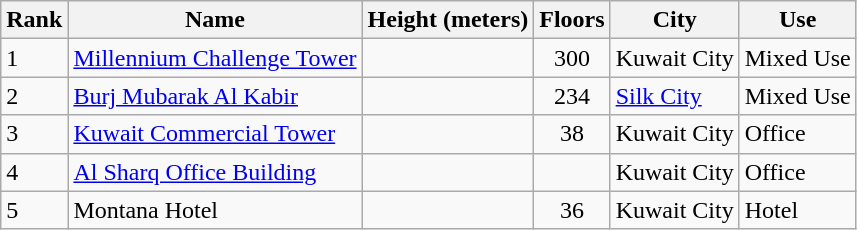<table class="wikitable sortable">
<tr>
<th>Rank</th>
<th>Name</th>
<th>Height (meters)</th>
<th>Floors</th>
<th>City</th>
<th>Use</th>
</tr>
<tr>
<td>1</td>
<td><a href='#'>Millennium Challenge Tower</a></td>
<td></td>
<td align=center>300</td>
<td>Kuwait City</td>
<td>Mixed Use</td>
</tr>
<tr>
<td>2</td>
<td><a href='#'>Burj Mubarak Al Kabir</a></td>
<td></td>
<td align=center>234</td>
<td><a href='#'>Silk City</a></td>
<td>Mixed Use</td>
</tr>
<tr>
<td>3</td>
<td><a href='#'>Kuwait Commercial Tower</a></td>
<td></td>
<td align=center>38</td>
<td>Kuwait City</td>
<td>Office</td>
</tr>
<tr>
<td>4</td>
<td><a href='#'>Al Sharq Office Building</a></td>
<td></td>
<td></td>
<td>Kuwait City</td>
<td>Office</td>
</tr>
<tr>
<td>5</td>
<td>Montana Hotel</td>
<td></td>
<td align=center>36</td>
<td>Kuwait City</td>
<td>Hotel</td>
</tr>
</table>
